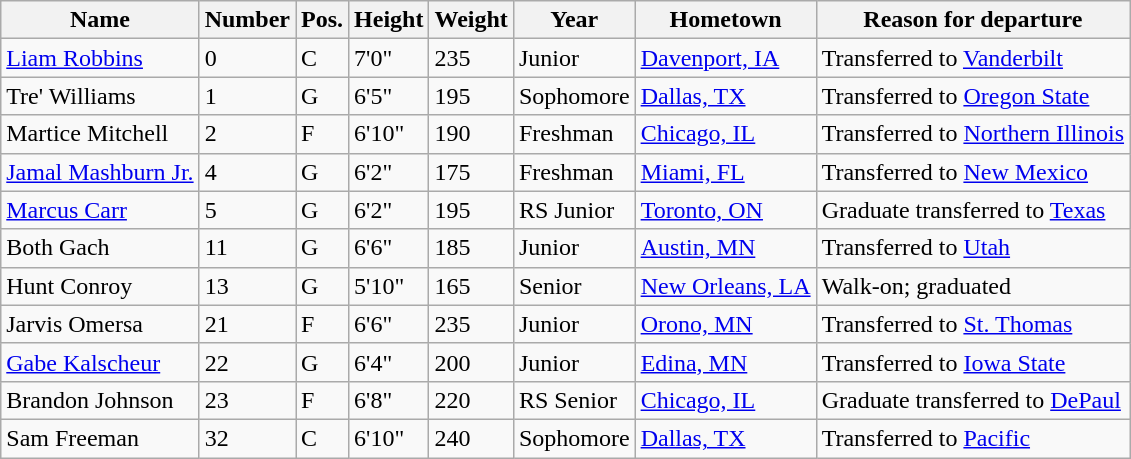<table class="wikitable sortable" border="1">
<tr>
<th>Name</th>
<th>Number</th>
<th>Pos.</th>
<th>Height</th>
<th>Weight</th>
<th>Year</th>
<th>Hometown</th>
<th class="unsortable">Reason for departure</th>
</tr>
<tr>
<td><a href='#'>Liam Robbins</a></td>
<td>0</td>
<td>C</td>
<td>7'0"</td>
<td>235</td>
<td>Junior</td>
<td><a href='#'>Davenport, IA</a></td>
<td>Transferred to <a href='#'>Vanderbilt</a></td>
</tr>
<tr>
<td>Tre' Williams</td>
<td>1</td>
<td>G</td>
<td>6'5"</td>
<td>195</td>
<td>Sophomore</td>
<td><a href='#'>Dallas, TX</a></td>
<td>Transferred to <a href='#'>Oregon State</a></td>
</tr>
<tr>
<td>Martice Mitchell</td>
<td>2</td>
<td>F</td>
<td>6'10"</td>
<td>190</td>
<td>Freshman</td>
<td><a href='#'>Chicago, IL</a></td>
<td>Transferred to <a href='#'>Northern Illinois</a></td>
</tr>
<tr>
<td><a href='#'>Jamal Mashburn Jr.</a></td>
<td>4</td>
<td>G</td>
<td>6'2"</td>
<td>175</td>
<td>Freshman</td>
<td><a href='#'>Miami, FL</a></td>
<td>Transferred to <a href='#'>New Mexico</a></td>
</tr>
<tr>
<td><a href='#'>Marcus Carr</a></td>
<td>5</td>
<td>G</td>
<td>6'2"</td>
<td>195</td>
<td>RS Junior</td>
<td><a href='#'>Toronto, ON</a></td>
<td>Graduate transferred to <a href='#'>Texas</a></td>
</tr>
<tr>
<td>Both Gach</td>
<td>11</td>
<td>G</td>
<td>6'6"</td>
<td>185</td>
<td>Junior</td>
<td><a href='#'>Austin, MN</a></td>
<td>Transferred to <a href='#'>Utah</a></td>
</tr>
<tr>
<td>Hunt Conroy</td>
<td>13</td>
<td>G</td>
<td>5'10"</td>
<td>165</td>
<td>Senior</td>
<td><a href='#'>New Orleans, LA</a></td>
<td>Walk-on; graduated</td>
</tr>
<tr>
<td>Jarvis Omersa</td>
<td>21</td>
<td>F</td>
<td>6'6"</td>
<td>235</td>
<td>Junior</td>
<td><a href='#'>Orono, MN</a></td>
<td>Transferred to <a href='#'>St. Thomas</a></td>
</tr>
<tr>
<td><a href='#'>Gabe Kalscheur</a></td>
<td>22</td>
<td>G</td>
<td>6'4"</td>
<td>200</td>
<td>Junior</td>
<td><a href='#'>Edina, MN</a></td>
<td>Transferred to <a href='#'>Iowa State</a></td>
</tr>
<tr>
<td>Brandon Johnson</td>
<td>23</td>
<td>F</td>
<td>6'8"</td>
<td>220</td>
<td>RS Senior</td>
<td><a href='#'>Chicago, IL</a></td>
<td>Graduate transferred to <a href='#'>DePaul</a></td>
</tr>
<tr>
<td>Sam Freeman</td>
<td>32</td>
<td>C</td>
<td>6'10"</td>
<td>240</td>
<td>Sophomore</td>
<td><a href='#'>Dallas, TX</a></td>
<td>Transferred to <a href='#'>Pacific</a></td>
</tr>
</table>
